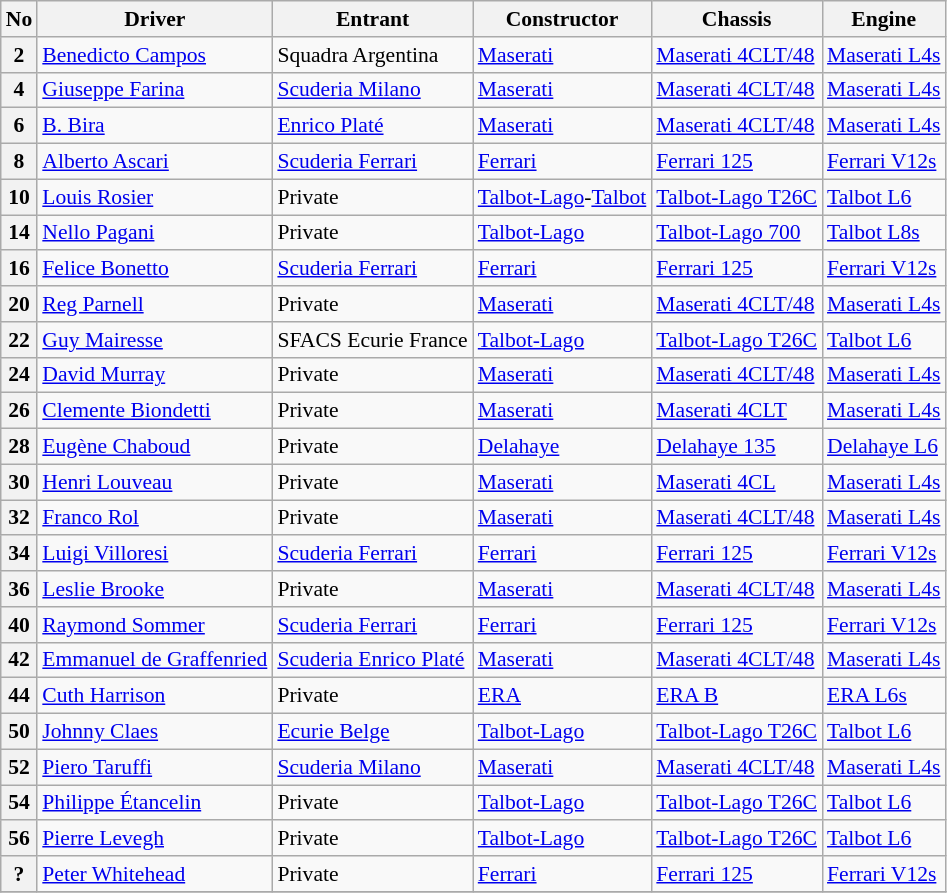<table class="wikitable" style="font-size: 90%;">
<tr>
<th>No</th>
<th>Driver</th>
<th>Entrant</th>
<th>Constructor</th>
<th>Chassis</th>
<th>Engine</th>
</tr>
<tr>
<th>2</th>
<td> <a href='#'>Benedicto Campos</a></td>
<td>Squadra Argentina</td>
<td><a href='#'>Maserati</a></td>
<td><a href='#'>Maserati 4CLT/48</a></td>
<td><a href='#'>Maserati L4s</a></td>
</tr>
<tr>
<th>4</th>
<td> <a href='#'>Giuseppe Farina</a></td>
<td><a href='#'>Scuderia Milano</a></td>
<td><a href='#'>Maserati</a></td>
<td><a href='#'>Maserati 4CLT/48</a></td>
<td><a href='#'>Maserati L4s</a></td>
</tr>
<tr>
<th>6</th>
<td> <a href='#'>B. Bira</a></td>
<td><a href='#'>Enrico Platé</a></td>
<td><a href='#'>Maserati</a></td>
<td><a href='#'>Maserati 4CLT/48</a></td>
<td><a href='#'>Maserati L4s</a></td>
</tr>
<tr>
<th>8</th>
<td> <a href='#'>Alberto Ascari</a></td>
<td><a href='#'>Scuderia Ferrari</a></td>
<td><a href='#'>Ferrari</a></td>
<td><a href='#'>Ferrari 125</a></td>
<td><a href='#'>Ferrari V12s</a></td>
</tr>
<tr>
<th>10</th>
<td> <a href='#'>Louis Rosier</a></td>
<td>Private</td>
<td><a href='#'>Talbot-Lago</a>-<a href='#'>Talbot</a></td>
<td><a href='#'>Talbot-Lago T26C</a></td>
<td><a href='#'>Talbot L6</a></td>
</tr>
<tr>
<th>14</th>
<td> <a href='#'>Nello Pagani</a></td>
<td>Private</td>
<td><a href='#'>Talbot-Lago</a></td>
<td><a href='#'>Talbot-Lago 700</a></td>
<td><a href='#'>Talbot L8s</a></td>
</tr>
<tr>
<th>16</th>
<td> <a href='#'>Felice Bonetto</a></td>
<td><a href='#'>Scuderia Ferrari</a></td>
<td><a href='#'>Ferrari</a></td>
<td><a href='#'>Ferrari 125</a></td>
<td><a href='#'>Ferrari V12s</a></td>
</tr>
<tr>
<th>20</th>
<td> <a href='#'>Reg Parnell</a></td>
<td>Private</td>
<td><a href='#'>Maserati</a></td>
<td><a href='#'>Maserati 4CLT/48</a></td>
<td><a href='#'>Maserati L4s</a></td>
</tr>
<tr>
<th>22</th>
<td> <a href='#'>Guy Mairesse</a></td>
<td>SFACS Ecurie France</td>
<td><a href='#'>Talbot-Lago</a></td>
<td><a href='#'>Talbot-Lago T26C</a></td>
<td><a href='#'>Talbot L6</a></td>
</tr>
<tr>
<th>24</th>
<td> <a href='#'>David Murray</a></td>
<td>Private</td>
<td><a href='#'>Maserati</a></td>
<td><a href='#'>Maserati 4CLT/48</a></td>
<td><a href='#'>Maserati L4s</a></td>
</tr>
<tr>
<th>26</th>
<td> <a href='#'>Clemente Biondetti</a></td>
<td>Private</td>
<td><a href='#'>Maserati</a></td>
<td><a href='#'>Maserati 4CLT</a></td>
<td><a href='#'>Maserati L4s</a></td>
</tr>
<tr>
<th>28</th>
<td> <a href='#'>Eugène Chaboud</a></td>
<td>Private</td>
<td><a href='#'>Delahaye</a></td>
<td><a href='#'>Delahaye 135</a></td>
<td><a href='#'>Delahaye L6</a></td>
</tr>
<tr>
<th>30</th>
<td> <a href='#'>Henri Louveau</a></td>
<td>Private</td>
<td><a href='#'>Maserati</a></td>
<td><a href='#'>Maserati 4CL</a></td>
<td><a href='#'>Maserati L4s</a></td>
</tr>
<tr>
<th>32</th>
<td> <a href='#'>Franco Rol</a></td>
<td>Private</td>
<td><a href='#'>Maserati</a></td>
<td><a href='#'>Maserati 4CLT/48</a></td>
<td><a href='#'>Maserati L4s</a></td>
</tr>
<tr>
<th>34</th>
<td> <a href='#'>Luigi Villoresi</a></td>
<td><a href='#'>Scuderia Ferrari</a></td>
<td><a href='#'>Ferrari</a></td>
<td><a href='#'>Ferrari 125</a></td>
<td><a href='#'>Ferrari V12s</a></td>
</tr>
<tr>
<th>36</th>
<td> <a href='#'>Leslie Brooke</a></td>
<td>Private</td>
<td><a href='#'>Maserati</a></td>
<td><a href='#'>Maserati 4CLT/48</a></td>
<td><a href='#'>Maserati L4s</a></td>
</tr>
<tr>
<th>40</th>
<td> <a href='#'>Raymond Sommer</a></td>
<td><a href='#'>Scuderia Ferrari</a></td>
<td><a href='#'>Ferrari</a></td>
<td><a href='#'>Ferrari 125</a></td>
<td><a href='#'>Ferrari V12s</a></td>
</tr>
<tr>
<th>42</th>
<td> <a href='#'>Emmanuel de Graffenried</a></td>
<td><a href='#'>Scuderia Enrico Platé</a></td>
<td><a href='#'>Maserati</a></td>
<td><a href='#'>Maserati 4CLT/48</a></td>
<td><a href='#'>Maserati L4s</a></td>
</tr>
<tr>
<th>44</th>
<td> <a href='#'>Cuth Harrison</a></td>
<td>Private</td>
<td><a href='#'>ERA</a></td>
<td><a href='#'>ERA B</a></td>
<td><a href='#'>ERA L6s</a></td>
</tr>
<tr>
<th>50</th>
<td> <a href='#'>Johnny Claes</a></td>
<td><a href='#'>Ecurie Belge</a></td>
<td><a href='#'>Talbot-Lago</a></td>
<td><a href='#'>Talbot-Lago T26C</a></td>
<td><a href='#'>Talbot L6</a></td>
</tr>
<tr>
<th>52</th>
<td> <a href='#'>Piero Taruffi</a></td>
<td><a href='#'>Scuderia Milano</a></td>
<td><a href='#'>Maserati</a></td>
<td><a href='#'>Maserati 4CLT/48</a></td>
<td><a href='#'>Maserati L4s</a></td>
</tr>
<tr>
<th>54</th>
<td> <a href='#'>Philippe Étancelin</a></td>
<td>Private</td>
<td><a href='#'>Talbot-Lago</a></td>
<td><a href='#'>Talbot-Lago T26C</a></td>
<td><a href='#'>Talbot L6</a></td>
</tr>
<tr>
<th>56</th>
<td> <a href='#'>Pierre Levegh</a></td>
<td>Private</td>
<td><a href='#'>Talbot-Lago</a></td>
<td><a href='#'>Talbot-Lago T26C</a></td>
<td><a href='#'>Talbot L6</a></td>
</tr>
<tr>
<th>?</th>
<td> <a href='#'>Peter Whitehead</a></td>
<td>Private</td>
<td><a href='#'>Ferrari</a></td>
<td><a href='#'>Ferrari 125</a></td>
<td><a href='#'>Ferrari V12s</a></td>
</tr>
<tr>
</tr>
</table>
